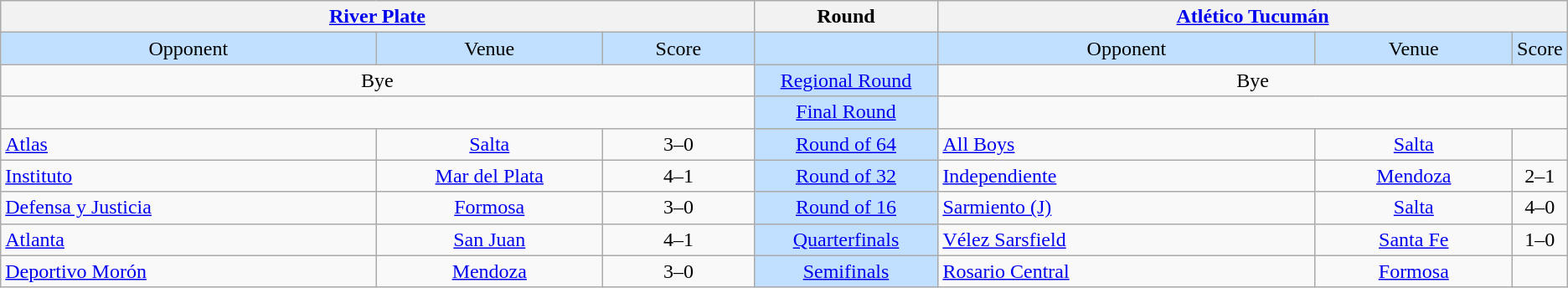<table class="wikitable" style="text-align: center;">
<tr>
<th colspan=3><a href='#'>River Plate</a></th>
<th width=12%>Round</th>
<th colspan=3><a href='#'>Atlético Tucumán</a></th>
</tr>
<tr bgcolor=#c1e0ff>
<td width=25%>Opponent</td>
<td width=15%>Venue</td>
<td width=10%>Score</td>
<td width=10%></td>
<td width=25%>Opponent</td>
<td width=15%>Venue</td>
<td width=10%>Score</td>
</tr>
<tr>
<td colspan=3>Bye</td>
<td bgcolor=#c1e0ff><a href='#'>Regional Round</a></td>
<td colspan=3>Bye</td>
</tr>
<tr>
<td colspan=3></td>
<td bgcolor=#c1e0ff><a href='#'>Final Round</a></td>
<td colspan=3></td>
</tr>
<tr>
<td align=left><a href='#'>Atlas</a></td>
<td><a href='#'>Salta</a></td>
<td>3–0</td>
<td bgcolor=#c1e0ff><a href='#'>Round of 64</a></td>
<td align=left><a href='#'>All Boys</a></td>
<td><a href='#'>Salta</a></td>
<td></td>
</tr>
<tr>
<td align=left><a href='#'>Instituto</a></td>
<td><a href='#'>Mar del Plata</a></td>
<td>4–1</td>
<td bgcolor=#c1e0ff><a href='#'>Round of 32</a></td>
<td align=left><a href='#'>Independiente</a></td>
<td><a href='#'>Mendoza</a></td>
<td>2–1</td>
</tr>
<tr>
<td align=left><a href='#'>Defensa y Justicia</a></td>
<td><a href='#'>Formosa</a></td>
<td>3–0</td>
<td bgcolor=#c1e0ff><a href='#'>Round of 16</a></td>
<td align=left><a href='#'>Sarmiento (J)</a></td>
<td><a href='#'>Salta</a></td>
<td>4–0</td>
</tr>
<tr>
<td align=left><a href='#'>Atlanta</a></td>
<td><a href='#'>San Juan</a></td>
<td>4–1</td>
<td bgcolor=#c1e0ff><a href='#'>Quarterfinals</a></td>
<td align=left><a href='#'>Vélez Sarsfield</a></td>
<td><a href='#'>Santa Fe</a></td>
<td>1–0</td>
</tr>
<tr>
<td align=left><a href='#'>Deportivo Morón</a></td>
<td><a href='#'>Mendoza</a></td>
<td>3–0</td>
<td bgcolor=#c1e0ff><a href='#'>Semifinals</a></td>
<td align=left><a href='#'>Rosario Central</a></td>
<td><a href='#'>Formosa</a></td>
<td></td>
</tr>
</table>
